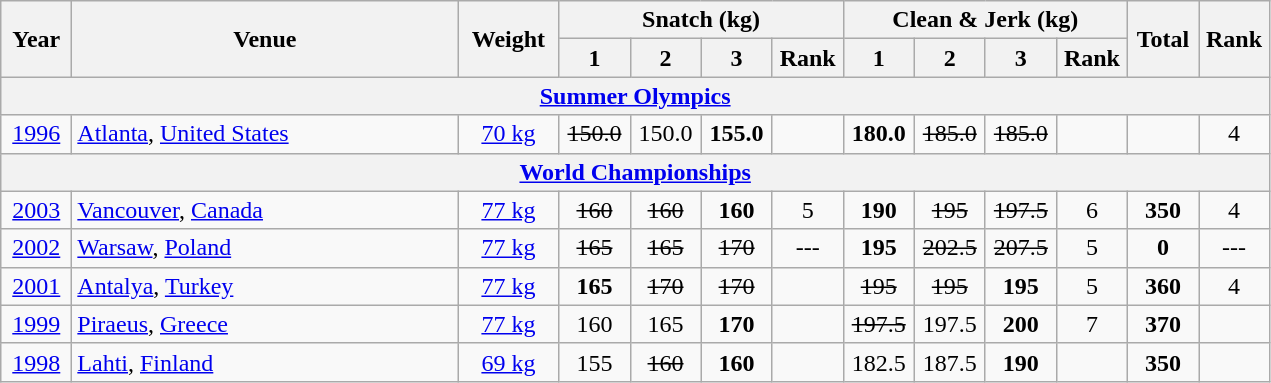<table class = "wikitable" style="text-align:center;">
<tr>
<th rowspan=2 width=40>Year</th>
<th rowspan=2 width=250>Venue</th>
<th rowspan=2 width=60>Weight</th>
<th colspan=4>Snatch (kg)</th>
<th colspan=4>Clean & Jerk (kg)</th>
<th rowspan=2 width=40>Total</th>
<th rowspan=2 width=40>Rank</th>
</tr>
<tr>
<th width=40>1</th>
<th width=40>2</th>
<th width=40>3</th>
<th width=40>Rank</th>
<th width=40>1</th>
<th width=40>2</th>
<th width=40>3</th>
<th width=40>Rank</th>
</tr>
<tr>
<th colspan=13><a href='#'>Summer Olympics</a></th>
</tr>
<tr>
<td><a href='#'>1996</a></td>
<td align=left> <a href='#'>Atlanta</a>, <a href='#'>United States</a></td>
<td><a href='#'>70 kg</a></td>
<td><s>150.0</s></td>
<td>150.0</td>
<td><strong>155.0</strong></td>
<td></td>
<td><strong>180.0</strong></td>
<td><s>185.0</s></td>
<td><s>185.0</s></td>
<td></td>
<td></td>
<td>4</td>
</tr>
<tr>
<th colspan=13><a href='#'>World Championships</a></th>
</tr>
<tr>
<td><a href='#'>2003</a></td>
<td align=left> <a href='#'>Vancouver</a>, <a href='#'>Canada</a></td>
<td><a href='#'>77 kg</a></td>
<td><s>160</s></td>
<td><s>160</s></td>
<td><strong>160</strong></td>
<td>5</td>
<td><strong>190</strong></td>
<td><s>195</s></td>
<td><s>197.5</s></td>
<td>6</td>
<td><strong>350</strong></td>
<td>4</td>
</tr>
<tr>
<td><a href='#'>2002</a></td>
<td align=left> <a href='#'>Warsaw</a>, <a href='#'>Poland</a></td>
<td><a href='#'>77 kg</a></td>
<td><s>165</s></td>
<td><s>165</s></td>
<td><s>170</s></td>
<td>---</td>
<td><strong>195</strong></td>
<td><s>202.5</s></td>
<td><s>207.5</s></td>
<td>5</td>
<td><strong>0</strong></td>
<td>---</td>
</tr>
<tr>
<td><a href='#'>2001</a></td>
<td align=left> <a href='#'>Antalya</a>, <a href='#'>Turkey</a></td>
<td><a href='#'>77 kg</a></td>
<td><strong>165</strong></td>
<td><s>170</s></td>
<td><s>170</s></td>
<td></td>
<td><s>195</s></td>
<td><s>195</s></td>
<td><strong>195</strong></td>
<td>5</td>
<td><strong>360</strong></td>
<td>4</td>
</tr>
<tr>
<td><a href='#'>1999</a></td>
<td align=left> <a href='#'>Piraeus</a>, <a href='#'>Greece</a></td>
<td><a href='#'>77 kg</a></td>
<td>160</td>
<td>165</td>
<td><strong>170</strong></td>
<td></td>
<td><s>197.5</s></td>
<td>197.5</td>
<td><strong>200</strong></td>
<td>7</td>
<td><strong>370</strong></td>
<td></td>
</tr>
<tr>
<td><a href='#'>1998</a></td>
<td align=left> <a href='#'>Lahti</a>, <a href='#'>Finland</a></td>
<td><a href='#'>69 kg</a></td>
<td>155</td>
<td><s>160</s></td>
<td><strong>160</strong></td>
<td></td>
<td>182.5</td>
<td>187.5</td>
<td><strong>190</strong></td>
<td></td>
<td><strong>350</strong></td>
<td></td>
</tr>
</table>
